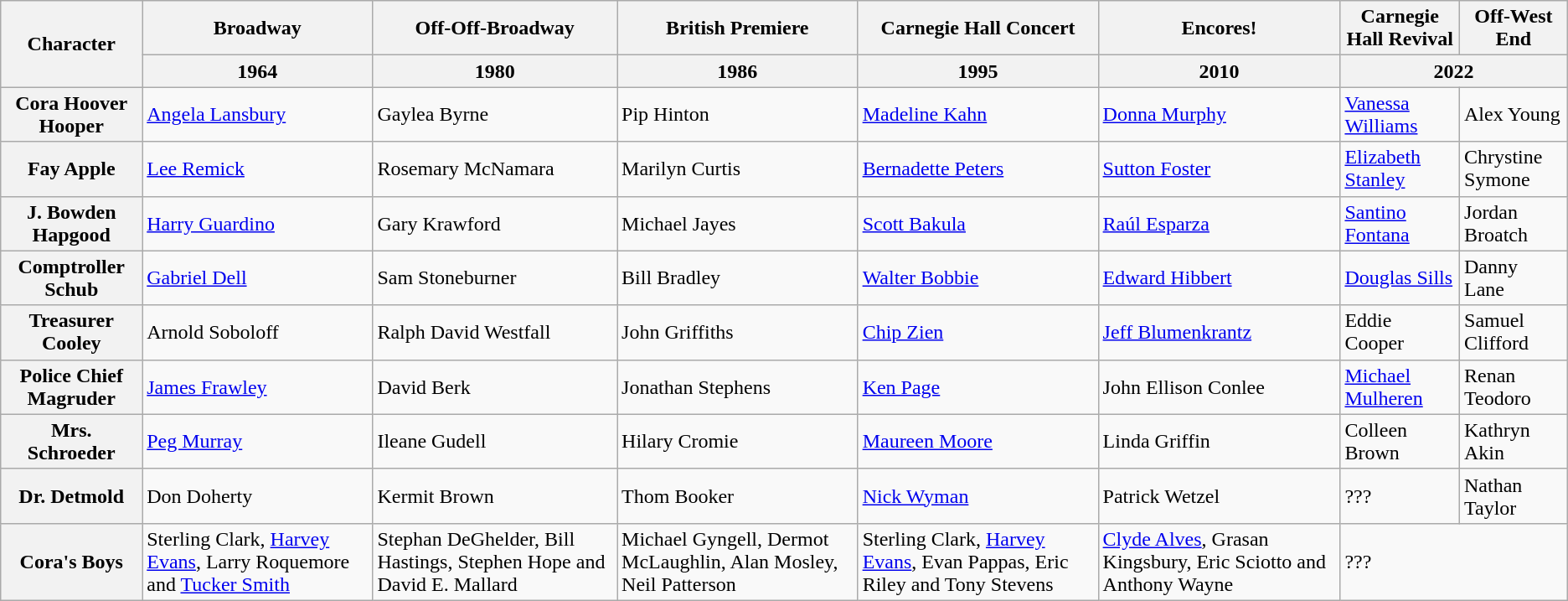<table class="wikitable">
<tr>
<th rowspan=2>Character</th>
<th>Broadway</th>
<th>Off-Off-Broadway</th>
<th>British Premiere</th>
<th>Carnegie Hall Concert</th>
<th>Encores!</th>
<th>Carnegie Hall Revival</th>
<th>Off-West End</th>
</tr>
<tr>
<th>1964</th>
<th>1980</th>
<th>1986</th>
<th>1995</th>
<th>2010</th>
<th colspan=2>2022</th>
</tr>
<tr>
<th>Cora Hoover Hooper</th>
<td><a href='#'>Angela Lansbury</a></td>
<td>Gaylea Byrne</td>
<td>Pip Hinton</td>
<td><a href='#'>Madeline Kahn</a></td>
<td><a href='#'>Donna Murphy</a></td>
<td><a href='#'>Vanessa Williams</a></td>
<td>Alex Young</td>
</tr>
<tr>
<th>Fay Apple</th>
<td><a href='#'>Lee Remick</a></td>
<td>Rosemary McNamara</td>
<td>Marilyn Curtis</td>
<td><a href='#'>Bernadette Peters</a></td>
<td><a href='#'>Sutton Foster</a></td>
<td><a href='#'>Elizabeth Stanley</a></td>
<td>Chrystine Symone</td>
</tr>
<tr>
<th>J. Bowden Hapgood</th>
<td><a href='#'>Harry Guardino</a></td>
<td>Gary Krawford</td>
<td>Michael Jayes</td>
<td><a href='#'>Scott Bakula</a></td>
<td><a href='#'>Raúl Esparza</a></td>
<td><a href='#'>Santino Fontana</a></td>
<td>Jordan Broatch</td>
</tr>
<tr>
<th>Comptroller Schub</th>
<td><a href='#'>Gabriel Dell</a></td>
<td>Sam Stoneburner</td>
<td>Bill Bradley</td>
<td><a href='#'>Walter Bobbie</a></td>
<td><a href='#'>Edward Hibbert</a></td>
<td><a href='#'>Douglas Sills</a></td>
<td>Danny Lane</td>
</tr>
<tr>
<th>Treasurer Cooley</th>
<td>Arnold Soboloff</td>
<td>Ralph David Westfall</td>
<td>John Griffiths</td>
<td><a href='#'>Chip Zien</a></td>
<td><a href='#'>Jeff Blumenkrantz</a></td>
<td>Eddie Cooper</td>
<td>Samuel Clifford</td>
</tr>
<tr>
<th>Police Chief Magruder</th>
<td><a href='#'>James Frawley</a></td>
<td>David Berk</td>
<td>Jonathan Stephens</td>
<td><a href='#'>Ken Page</a></td>
<td>John Ellison Conlee</td>
<td><a href='#'>Michael Mulheren</a></td>
<td>Renan Teodoro</td>
</tr>
<tr>
<th>Mrs. Schroeder</th>
<td><a href='#'>Peg Murray</a></td>
<td>Ileane Gudell</td>
<td>Hilary Cromie</td>
<td><a href='#'>Maureen Moore</a></td>
<td>Linda Griffin</td>
<td>Colleen Brown</td>
<td>Kathryn Akin</td>
</tr>
<tr>
<th>Dr. Detmold</th>
<td>Don Doherty</td>
<td>Kermit Brown</td>
<td>Thom Booker</td>
<td><a href='#'>Nick Wyman</a></td>
<td>Patrick Wetzel</td>
<td>???</td>
<td>Nathan Taylor</td>
</tr>
<tr>
<th>Cora's Boys</th>
<td>Sterling Clark, <a href='#'>Harvey Evans</a>, Larry Roquemore and <a href='#'>Tucker Smith</a></td>
<td>Stephan DeGhelder, Bill Hastings, Stephen Hope and David E. Mallard</td>
<td>Michael Gyngell, Dermot McLaughlin, Alan Mosley, Neil Patterson</td>
<td>Sterling Clark, <a href='#'>Harvey Evans</a>, Evan Pappas, Eric Riley and Tony Stevens</td>
<td><a href='#'>Clyde Alves</a>, Grasan Kingsbury, Eric Sciotto and Anthony Wayne</td>
<td colspan=2>???</td>
</tr>
</table>
